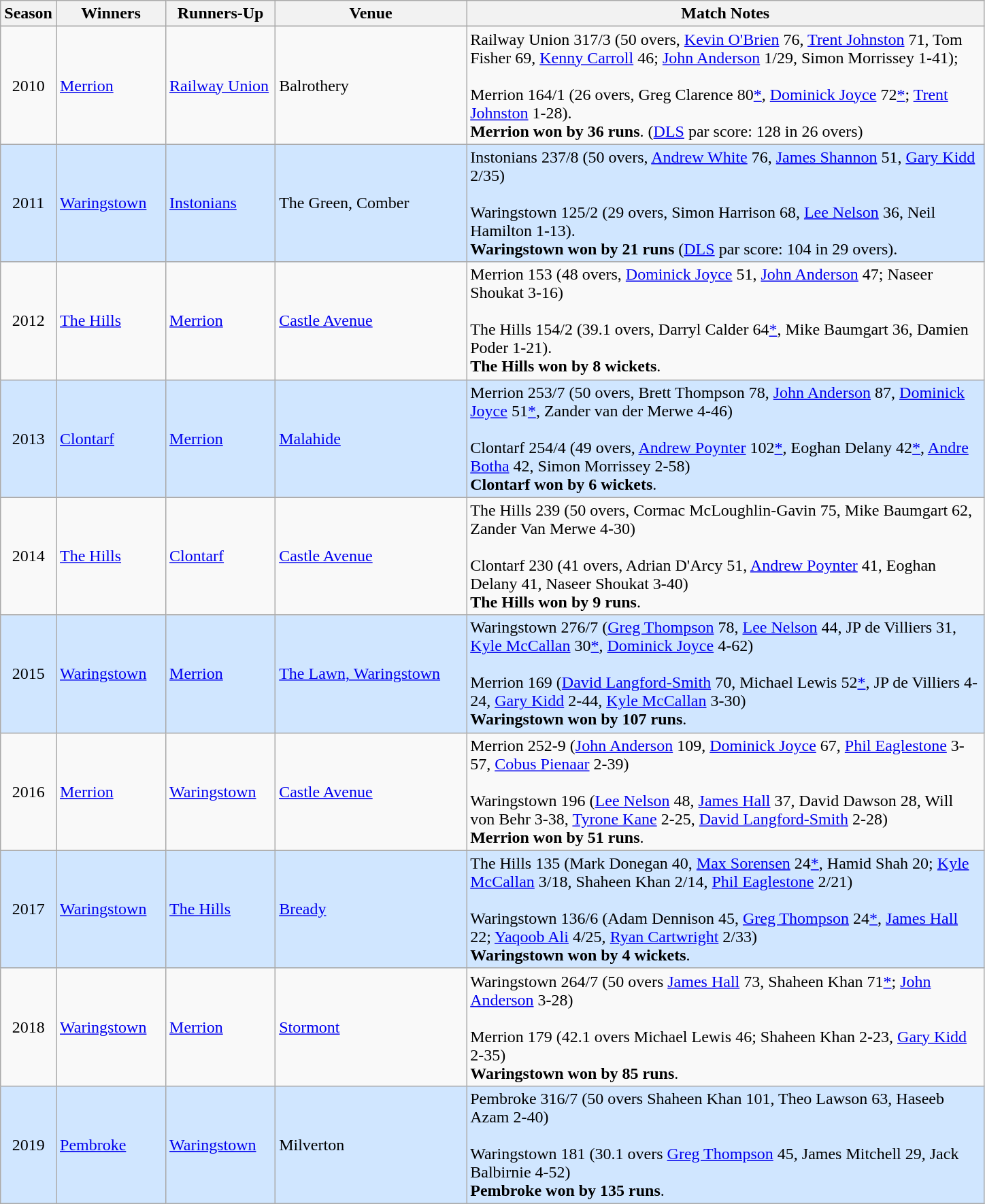<table class="wikitable">
<tr>
<th>Season</th>
<th style="width:100px;">Winners</th>
<th style="width:100px;">Runners-Up</th>
<th style="width:180px;">Venue</th>
<th style="width:500px;">Match Notes</th>
</tr>
<tr>
<td style="text-align:center;">2010</td>
<td><a href='#'>Merrion</a></td>
<td><a href='#'>Railway Union</a></td>
<td>Balrothery</td>
<td>Railway Union 317/3 (50 overs, <a href='#'>Kevin O'Brien</a> 76, <a href='#'>Trent Johnston</a> 71, Tom Fisher 69, <a href='#'>Kenny Carroll</a> 46; <a href='#'>John Anderson</a> 1/29, Simon Morrissey 1-41);<br><br>Merrion 164/1 (26 overs, Greg Clarence 80<a href='#'>*</a>, <a href='#'>Dominick Joyce</a> 72<a href='#'>*</a>; <a href='#'>Trent Johnston</a> 1-28).<br><strong>Merrion won by 36 runs</strong>. (<a href='#'>DLS</a> par score: 128 in 26 overs)</td>
</tr>
<tr style="background: #D0E6FF;">
<td style="text-align:center;">2011</td>
<td><a href='#'>Waringstown</a></td>
<td><a href='#'>Instonians</a></td>
<td>The Green, Comber</td>
<td>Instonians 237/8 (50 overs, <a href='#'>Andrew White</a> 76, <a href='#'>James Shannon</a> 51, <a href='#'>Gary Kidd</a> 2/35)<br><br>Waringstown 125/2 (29 overs, Simon Harrison 68, <a href='#'>Lee Nelson</a> 36, Neil Hamilton 1-13).<br><strong>Waringstown won by 21 runs</strong> (<a href='#'>DLS</a> par score: 104 in 29 overs).</td>
</tr>
<tr>
<td style="text-align:center;">2012</td>
<td><a href='#'>The Hills</a></td>
<td><a href='#'>Merrion</a></td>
<td><a href='#'>Castle Avenue</a></td>
<td>Merrion 153 (48 overs, <a href='#'>Dominick Joyce</a> 51, <a href='#'>John Anderson</a> 47; Naseer Shoukat 3-16)<br><br>The Hills 154/2 (39.1 overs, Darryl Calder 64<a href='#'>*</a>, Mike Baumgart 36, Damien Poder 1-21).<br><strong>The Hills won by 8 wickets</strong>.</td>
</tr>
<tr style="background: #D0E6FF;">
<td style="text-align:center;">2013</td>
<td><a href='#'>Clontarf</a></td>
<td><a href='#'>Merrion</a></td>
<td><a href='#'>Malahide</a></td>
<td>Merrion 253/7 (50 overs, Brett Thompson 78, <a href='#'>John Anderson</a> 87, <a href='#'>Dominick Joyce</a> 51<a href='#'>*</a>, Zander van der Merwe 4-46)<br><br>Clontarf 254/4 (49 overs, <a href='#'>Andrew Poynter</a> 102<a href='#'>*</a>, Eoghan Delany 42<a href='#'>*</a>, <a href='#'> Andre Botha</a> 42, Simon Morrissey 2-58)
<br><strong>Clontarf won by 6 wickets</strong>.</td>
</tr>
<tr>
<td style="text-align:center;">2014</td>
<td><a href='#'>The Hills</a></td>
<td><a href='#'>Clontarf</a></td>
<td><a href='#'>Castle Avenue</a></td>
<td>The Hills 239 (50 overs, Cormac McLoughlin-Gavin 75, Mike Baumgart 62, Zander Van Merwe 4-30)<br><br>Clontarf 230 (41 overs, Adrian D'Arcy 51, <a href='#'>Andrew Poynter</a> 41, Eoghan Delany 41, Naseer Shoukat 3-40)
<br><strong>The Hills won by 9 runs</strong>.</td>
</tr>
<tr style="background: #D0E6FF;">
<td style="text-align:center;">2015</td>
<td><a href='#'>Waringstown</a></td>
<td><a href='#'>Merrion</a></td>
<td><a href='#'>The Lawn, Waringstown</a></td>
<td>Waringstown 276/7 (<a href='#'>Greg Thompson</a> 78, <a href='#'>Lee Nelson</a> 44, JP de Villiers 31, <a href='#'>Kyle McCallan</a> 30<a href='#'>*</a>, <a href='#'>Dominick Joyce</a> 4-62)<br><br>Merrion 169 (<a href='#'>David Langford-Smith</a> 70, Michael Lewis 52<a href='#'>*</a>, JP de Villiers 4-24, <a href='#'>Gary Kidd</a> 2-44, <a href='#'>Kyle McCallan</a> 3-30)
<br><strong>Waringstown won by 107 runs</strong>.</td>
</tr>
<tr>
<td style="text-align:center;">2016</td>
<td><a href='#'>Merrion</a></td>
<td><a href='#'>Waringstown</a></td>
<td><a href='#'>Castle Avenue</a></td>
<td>Merrion 252-9 (<a href='#'>John Anderson</a> 109, <a href='#'>Dominick Joyce</a> 67, <a href='#'>Phil Eaglestone</a> 3-57, <a href='#'>Cobus Pienaar</a> 2-39)<br><br>Waringstown 196 (<a href='#'>Lee Nelson</a> 48, <a href='#'>James Hall</a> 37, David Dawson 28, Will von Behr 3-38, <a href='#'>Tyrone Kane</a> 2-25, <a href='#'>David Langford-Smith</a> 2-28)
<br><strong>Merrion won by 51 runs</strong>.</td>
</tr>
<tr style="background: #D0E6FF;">
<td style="text-align:center;">2017</td>
<td><a href='#'>Waringstown</a></td>
<td><a href='#'>The Hills</a></td>
<td><a href='#'>Bready</a></td>
<td>The Hills 135 (Mark Donegan 40, <a href='#'>Max Sorensen</a> 24<a href='#'>*</a>, Hamid Shah 20; <a href='#'>Kyle McCallan</a> 3/18, Shaheen Khan 2/14, <a href='#'>Phil Eaglestone</a> 2/21)<br><br>Waringstown 136/6 (Adam Dennison 45, <a href='#'>Greg Thompson</a> 24<a href='#'>*</a>, <a href='#'>James Hall</a> 22; <a href='#'>Yaqoob Ali</a> 4/25, <a href='#'>Ryan Cartwright</a> 2/33)
<br><strong>Waringstown won by 4 wickets</strong>.</td>
</tr>
<tr>
<td style="text-align:center;">2018</td>
<td><a href='#'>Waringstown</a></td>
<td><a href='#'>Merrion</a></td>
<td><a href='#'>Stormont</a></td>
<td>Waringstown 264/7 (50 overs <a href='#'>James Hall</a> 73, Shaheen Khan 71<a href='#'>*</a>; <a href='#'>John Anderson</a> 3-28)<br><br>Merrion 179 (42.1 overs Michael Lewis 46; Shaheen Khan 2-23, <a href='#'>Gary Kidd</a> 2-35)
<br><strong>Waringstown won by 85 runs</strong>.</td>
</tr>
<tr style="background: #D0E6FF;">
<td style="text-align:center;">2019</td>
<td><a href='#'>Pembroke</a></td>
<td><a href='#'>Waringstown</a></td>
<td>Milverton</td>
<td>Pembroke 316/7 (50 overs Shaheen Khan 101, Theo Lawson 63, Haseeb Azam 2-40)<br><br>Waringstown 181 (30.1 overs <a href='#'>Greg Thompson</a> 45, James Mitchell 29, Jack Balbirnie 4-52)
<br><strong>Pembroke won by 135 runs</strong>.</td>
</tr>
</table>
